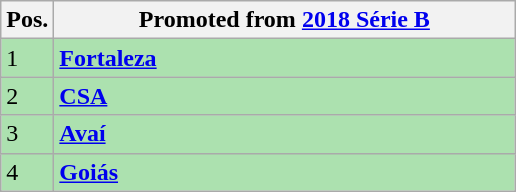<table class="wikitable">
<tr>
<th style="text-align:center;">Pos.</th>
<th width=300>Promoted from <a href='#'>2018 Série B</a></th>
</tr>
<tr style="background: #ACE1AF;">
<td>1</td>
<td><strong><a href='#'>Fortaleza</a></strong></td>
</tr>
<tr style="background: #ACE1AF;">
<td>2</td>
<td><strong><a href='#'>CSA</a></strong></td>
</tr>
<tr style="background: #ACE1AF;">
<td>3</td>
<td><strong><a href='#'>Avaí</a></strong></td>
</tr>
<tr style="background: #ACE1AF;">
<td>4</td>
<td><strong><a href='#'>Goiás</a></strong></td>
</tr>
</table>
